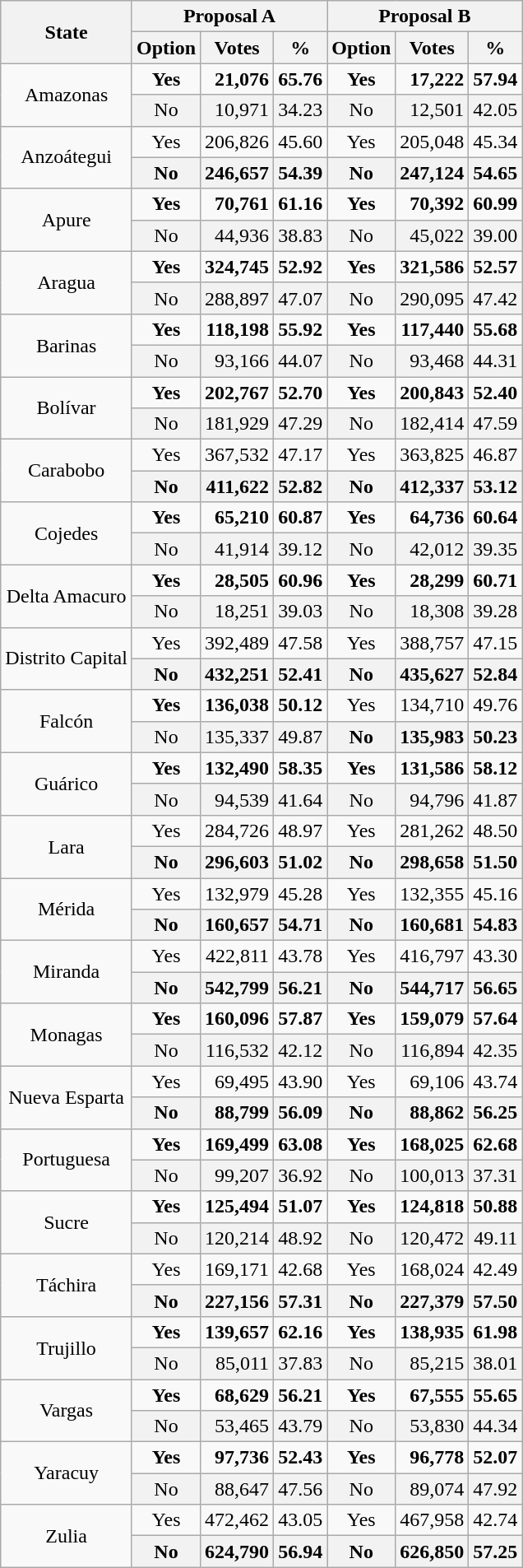<table class="wikitable" style="text-align:right">
<tr>
<th rowspan="2">State</th>
<th colspan="3">Proposal A</th>
<th colspan="3">Proposal B</th>
</tr>
<tr>
<th>Option</th>
<th>Votes</th>
<th>%</th>
<th>Option</th>
<th>Votes</th>
<th>%</th>
</tr>
<tr>
<td rowspan=2 style="text-align:center">Amazonas</td>
<td style="text-align:center;"><strong>Yes</strong></td>
<td><strong>21,076</strong></td>
<td><strong>65.76</strong></td>
<td style="text-align:center;"><strong>Yes</strong></td>
<td><strong>17,222</strong></td>
<td><strong>57.94</strong></td>
</tr>
<tr style="background-color:#f2f2f2;">
<td style="text-align:center;">No</td>
<td>10,971</td>
<td>34.23</td>
<td style="text-align:center;">No</td>
<td>12,501</td>
<td>42.05</td>
</tr>
<tr>
<td rowspan=2 style="text-align:center">Anzoátegui</td>
<td style="text-align:center;">Yes</td>
<td>206,826</td>
<td>45.60</td>
<td style="text-align:center;">Yes</td>
<td>205,048</td>
<td>45.34</td>
</tr>
<tr style="background-color:#f2f2f2;">
<td style="text-align:center;"><strong>No</strong></td>
<td><strong>246,657</strong></td>
<td><strong>54.39</strong></td>
<td style="text-align:center;"><strong>No</strong></td>
<td><strong>247,124</strong></td>
<td><strong>54.65</strong></td>
</tr>
<tr>
<td rowspan=2 style="text-align:center">Apure</td>
<td style="text-align:center;"><strong>Yes</strong></td>
<td><strong>70,761</strong></td>
<td><strong>61.16</strong></td>
<td style="text-align:center;"><strong>Yes</strong></td>
<td><strong>70,392</strong></td>
<td><strong>60.99</strong></td>
</tr>
<tr style="background-color:#f2f2f2;">
<td style="text-align:center;">No</td>
<td>44,936</td>
<td>38.83</td>
<td style="text-align:center;">No</td>
<td>45,022</td>
<td>39.00</td>
</tr>
<tr>
<td rowspan=2 style="text-align:center">Aragua</td>
<td style="text-align:center;"><strong>Yes</strong></td>
<td><strong>324,745</strong></td>
<td><strong>52.92</strong></td>
<td style="text-align:center;"><strong>Yes</strong></td>
<td><strong>321,586</strong></td>
<td><strong>52.57</strong></td>
</tr>
<tr style="background-color:#f2f2f2;">
<td style="text-align:center;">No</td>
<td>288,897</td>
<td>47.07</td>
<td style="text-align:center;">No</td>
<td>290,095</td>
<td>47.42</td>
</tr>
<tr>
<td rowspan=2 style="text-align:center">Barinas</td>
<td style="text-align:center;"><strong>Yes</strong></td>
<td><strong>118,198</strong></td>
<td><strong>55.92</strong></td>
<td style="text-align:center;"><strong>Yes</strong></td>
<td><strong>117,440</strong></td>
<td><strong>55.68</strong></td>
</tr>
<tr style="background-color:#f2f2f2;">
<td style="text-align:center;">No</td>
<td>93,166</td>
<td>44.07</td>
<td style="text-align:center;">No</td>
<td>93,468</td>
<td>44.31</td>
</tr>
<tr>
<td rowspan=2 style="text-align:center">Bolívar</td>
<td style="text-align:center;"><strong>Yes</strong></td>
<td><strong>202,767</strong></td>
<td><strong>52.70</strong></td>
<td style="text-align:center;"><strong>Yes</strong></td>
<td><strong>200,843</strong></td>
<td><strong>52.40</strong></td>
</tr>
<tr style="background-color:#f2f2f2;">
<td style="text-align:center;">No</td>
<td>181,929</td>
<td>47.29</td>
<td style="text-align:center;">No</td>
<td>182,414</td>
<td>47.59</td>
</tr>
<tr>
<td rowspan=2 style="text-align:center">Carabobo</td>
<td style="text-align:center;">Yes</td>
<td>367,532</td>
<td>47.17</td>
<td style="text-align:center;">Yes</td>
<td>363,825</td>
<td>46.87</td>
</tr>
<tr style="background-color:#f2f2f2;">
<td style="text-align:center;"><strong>No</strong></td>
<td><strong>411,622</strong></td>
<td><strong>52.82</strong></td>
<td style="text-align:center;"><strong>No</strong></td>
<td><strong>412,337</strong></td>
<td><strong>53.12</strong></td>
</tr>
<tr>
<td rowspan=2 style="text-align:center">Cojedes</td>
<td style="text-align:center;"><strong>Yes</strong></td>
<td><strong>65,210</strong></td>
<td><strong>60.87</strong></td>
<td style="text-align:center;"><strong>Yes</strong></td>
<td><strong>64,736</strong></td>
<td><strong>60.64</strong></td>
</tr>
<tr style="background-color:#f2f2f2;">
<td style="text-align:center;">No</td>
<td>41,914</td>
<td>39.12</td>
<td style="text-align:center;">No</td>
<td>42,012</td>
<td>39.35</td>
</tr>
<tr>
<td rowspan=2 style="text-align:center">Delta Amacuro</td>
<td style="text-align:center;"><strong>Yes</strong></td>
<td><strong>28,505</strong></td>
<td><strong>60.96</strong></td>
<td style="text-align:center;"><strong>Yes</strong></td>
<td><strong>28,299</strong></td>
<td><strong>60.71</strong></td>
</tr>
<tr style="background-color:#f2f2f2;">
<td style="text-align:center;">No</td>
<td>18,251</td>
<td>39.03</td>
<td style="text-align:center;">No</td>
<td>18,308</td>
<td>39.28</td>
</tr>
<tr>
<td rowspan=2 style="text-align:center">Distrito Capital</td>
<td style="text-align:center;">Yes</td>
<td>392,489</td>
<td>47.58</td>
<td style="text-align:center;">Yes</td>
<td>388,757</td>
<td>47.15</td>
</tr>
<tr style="background-color:#f2f2f2;">
<td style="text-align:center;"><strong>No</strong></td>
<td><strong>432,251</strong></td>
<td><strong>52.41</strong></td>
<td style="text-align:center;"><strong>No</strong></td>
<td><strong>435,627</strong></td>
<td><strong>52.84</strong></td>
</tr>
<tr>
<td rowspan=2 style="text-align:center">Falcón</td>
<td style="text-align:center;"><strong>Yes</strong></td>
<td><strong>136,038</strong></td>
<td><strong>50.12</strong></td>
<td style="text-align:center;">Yes</td>
<td>134,710</td>
<td>49.76</td>
</tr>
<tr style="background-color:#f2f2f2;">
<td style="text-align:center;">No</td>
<td>135,337</td>
<td>49.87</td>
<td style="text-align:center;"><strong>No</strong></td>
<td><strong>135,983</strong></td>
<td><strong>50.23</strong></td>
</tr>
<tr>
<td rowspan=2 style="text-align:center">Guárico</td>
<td style="text-align:center;"><strong>Yes</strong></td>
<td><strong>132,490</strong></td>
<td><strong>58.35</strong></td>
<td style="text-align:center;"><strong>Yes</strong></td>
<td><strong>131,586</strong></td>
<td><strong>58.12</strong></td>
</tr>
<tr style="background-color:#f2f2f2;">
<td style="text-align:center;">No</td>
<td>94,539</td>
<td>41.64</td>
<td style="text-align:center;">No</td>
<td>94,796</td>
<td>41.87</td>
</tr>
<tr>
<td rowspan=2 style="text-align:center">Lara</td>
<td style="text-align:center;">Yes</td>
<td>284,726</td>
<td>48.97</td>
<td style="text-align:center;">Yes</td>
<td>281,262</td>
<td>48.50</td>
</tr>
<tr style="background-color:#f2f2f2;">
<td style="text-align:center;"><strong>No</strong></td>
<td><strong>296,603</strong></td>
<td><strong>51.02</strong></td>
<td style="text-align:center;"><strong>No</strong></td>
<td><strong>298,658</strong></td>
<td><strong>51.50</strong></td>
</tr>
<tr>
<td rowspan=2 style="text-align:center">Mérida</td>
<td style="text-align:center;">Yes</td>
<td>132,979</td>
<td>45.28</td>
<td style="text-align:center;">Yes</td>
<td>132,355</td>
<td>45.16</td>
</tr>
<tr style="background-color:#f2f2f2;">
<td style="text-align:center;"><strong>No</strong></td>
<td><strong>160,657</strong></td>
<td><strong>54.71</strong></td>
<td style="text-align:center;"><strong>No</strong></td>
<td><strong>160,681</strong></td>
<td><strong>54.83</strong></td>
</tr>
<tr>
<td rowspan=2 style="text-align:center">Miranda</td>
<td style="text-align:center;">Yes</td>
<td>422,811</td>
<td>43.78</td>
<td style="text-align:center;">Yes</td>
<td>416,797</td>
<td>43.30</td>
</tr>
<tr style="background-color:#f2f2f2;">
<td style="text-align:center;"><strong>No</strong></td>
<td><strong>542,799</strong></td>
<td><strong>56.21</strong></td>
<td style="text-align:center;"><strong>No</strong></td>
<td><strong>544,717</strong></td>
<td><strong>56.65</strong></td>
</tr>
<tr>
<td rowspan=2 style="text-align:center">Monagas</td>
<td style="text-align:center;"><strong>Yes</strong></td>
<td><strong>160,096</strong></td>
<td><strong>57.87</strong></td>
<td style="text-align:center;"><strong>Yes</strong></td>
<td><strong>159,079</strong></td>
<td><strong>57.64</strong></td>
</tr>
<tr style="background-color:#f2f2f2;">
<td style="text-align:center;">No</td>
<td>116,532</td>
<td>42.12</td>
<td style="text-align:center;">No</td>
<td>116,894</td>
<td>42.35</td>
</tr>
<tr>
<td rowspan=2 style="text-align:center">Nueva Esparta</td>
<td style="text-align:center;">Yes</td>
<td>69,495</td>
<td>43.90</td>
<td style="text-align:center;">Yes</td>
<td>69,106</td>
<td>43.74</td>
</tr>
<tr style="background-color:#f2f2f2;">
<td style="text-align:center;"><strong>No</strong></td>
<td><strong>88,799</strong></td>
<td><strong>56.09</strong></td>
<td style="text-align:center;"><strong>No</strong></td>
<td><strong>88,862</strong></td>
<td><strong>56.25</strong></td>
</tr>
<tr>
<td rowspan=2 style="text-align:center">Portuguesa</td>
<td style="text-align:center;"><strong>Yes</strong></td>
<td><strong>169,499</strong></td>
<td><strong>63.08</strong></td>
<td style="text-align:center;"><strong>Yes</strong></td>
<td><strong>168,025</strong></td>
<td><strong>62.68</strong></td>
</tr>
<tr style="background-color:#f2f2f2;">
<td style="text-align:center;">No</td>
<td>99,207</td>
<td>36.92</td>
<td style="text-align:center;">No</td>
<td>100,013</td>
<td>37.31</td>
</tr>
<tr>
<td rowspan=2 style="text-align:center">Sucre</td>
<td style="text-align:center;"><strong>Yes</strong></td>
<td><strong>125,494</strong></td>
<td><strong>51.07</strong></td>
<td style="text-align:center;"><strong>Yes</strong></td>
<td><strong>124,818</strong></td>
<td><strong>50.88</strong></td>
</tr>
<tr style="background-color:#f2f2f2;">
<td style="text-align:center;">No</td>
<td>120,214</td>
<td>48.92</td>
<td style="text-align:center;">No</td>
<td>120,472</td>
<td>49.11</td>
</tr>
<tr>
<td rowspan=2 style="text-align:center">Táchira</td>
<td style="text-align:center;">Yes</td>
<td>169,171</td>
<td>42.68</td>
<td style="text-align:center;">Yes</td>
<td>168,024</td>
<td>42.49</td>
</tr>
<tr style="background-color:#f2f2f2;">
<td style="text-align:center;"><strong>No</strong></td>
<td><strong>227,156</strong></td>
<td><strong>57.31</strong></td>
<td style="text-align:center;"><strong>No</strong></td>
<td><strong>227,379</strong></td>
<td><strong>57.50</strong></td>
</tr>
<tr>
<td rowspan=2 style="text-align:center">Trujillo</td>
<td style="text-align:center;"><strong>Yes</strong></td>
<td><strong>139,657</strong></td>
<td><strong>62.16</strong></td>
<td style="text-align:center;"><strong>Yes</strong></td>
<td><strong>138,935</strong></td>
<td><strong>61.98</strong></td>
</tr>
<tr style="background-color:#f2f2f2;">
<td style="text-align:center;">No</td>
<td>85,011</td>
<td>37.83</td>
<td style="text-align:center;">No</td>
<td>85,215</td>
<td>38.01</td>
</tr>
<tr>
<td rowspan=2 style="text-align:center">Vargas</td>
<td style="text-align:center;"><strong>Yes</strong></td>
<td><strong>68,629</strong></td>
<td><strong>56.21</strong></td>
<td style="text-align:center;"><strong>Yes</strong></td>
<td><strong>67,555</strong></td>
<td><strong>55.65</strong></td>
</tr>
<tr style="background-color:#f2f2f2;">
<td style="text-align:center;">No</td>
<td>53,465</td>
<td>43.79</td>
<td style="text-align:center;">No</td>
<td>53,830</td>
<td>44.34</td>
</tr>
<tr>
<td rowspan=2 style="text-align:center">Yaracuy</td>
<td style="text-align:center;"><strong>Yes</strong></td>
<td><strong>97,736</strong></td>
<td><strong>52.43</strong></td>
<td style="text-align:center;"><strong>Yes</strong></td>
<td><strong>96,778</strong></td>
<td><strong>52.07</strong></td>
</tr>
<tr style="background-color:#f2f2f2;">
<td style="text-align:center;">No</td>
<td>88,647</td>
<td>47.56</td>
<td style="text-align:center;">No</td>
<td>89,074</td>
<td>47.92</td>
</tr>
<tr>
<td rowspan=2 style="text-align:center">Zulia</td>
<td style="text-align:center;">Yes</td>
<td>472,462</td>
<td>43.05</td>
<td style="text-align:center;">Yes</td>
<td>467,958</td>
<td>42.74</td>
</tr>
<tr style="background-color:#f2f2f2;">
<td style="text-align:center;"><strong>No</strong></td>
<td><strong>624,790</strong></td>
<td><strong>56.94</strong></td>
<td style="text-align:center;"><strong>No</strong></td>
<td><strong>626,850</strong></td>
<td><strong>57.25</strong></td>
</tr>
</table>
